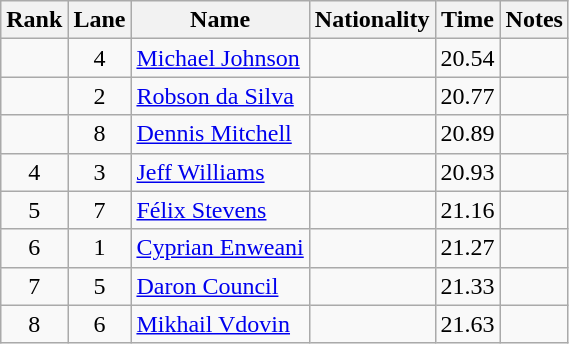<table class="wikitable sortable" style="text-align:center">
<tr>
<th>Rank</th>
<th>Lane</th>
<th>Name</th>
<th>Nationality</th>
<th>Time</th>
<th>Notes</th>
</tr>
<tr>
<td></td>
<td>4</td>
<td align=left><a href='#'>Michael Johnson</a></td>
<td align=left></td>
<td>20.54</td>
<td></td>
</tr>
<tr>
<td></td>
<td>2</td>
<td align=left><a href='#'>Robson da Silva</a></td>
<td align=left></td>
<td>20.77</td>
<td></td>
</tr>
<tr>
<td></td>
<td>8</td>
<td align=left><a href='#'>Dennis Mitchell</a></td>
<td align=left></td>
<td>20.89</td>
<td></td>
</tr>
<tr>
<td>4</td>
<td>3</td>
<td align=left><a href='#'>Jeff Williams</a></td>
<td align=left></td>
<td>20.93</td>
<td></td>
</tr>
<tr>
<td>5</td>
<td>7</td>
<td align=left><a href='#'>Félix Stevens</a></td>
<td align=left></td>
<td>21.16</td>
<td></td>
</tr>
<tr>
<td>6</td>
<td>1</td>
<td align=left><a href='#'>Cyprian Enweani</a></td>
<td align=left></td>
<td>21.27</td>
<td></td>
</tr>
<tr>
<td>7</td>
<td>5</td>
<td align=left><a href='#'>Daron Council</a></td>
<td align=left></td>
<td>21.33</td>
<td></td>
</tr>
<tr>
<td>8</td>
<td>6</td>
<td align=left><a href='#'>Mikhail Vdovin</a></td>
<td align=left></td>
<td>21.63</td>
<td></td>
</tr>
</table>
